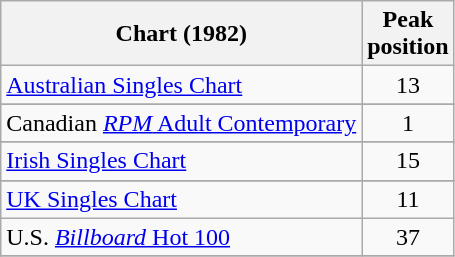<table class="wikitable sortable">
<tr>
<th>Chart (1982)</th>
<th>Peak<br>position</th>
</tr>
<tr>
<td><a href='#'>Australian Singles Chart</a></td>
<td align="center">13</td>
</tr>
<tr>
</tr>
<tr>
<td>Canadian <a href='#'><em>RPM</em> Adult Contemporary</a></td>
<td align="center">1</td>
</tr>
<tr>
</tr>
<tr>
<td><a href='#'>Irish Singles Chart</a></td>
<td align="center">15</td>
</tr>
<tr>
</tr>
<tr>
</tr>
<tr>
<td><a href='#'>UK Singles Chart</a></td>
<td align="center">11</td>
</tr>
<tr>
<td>U.S. <a href='#'><em>Billboard</em> Hot 100</a></td>
<td align="center">37</td>
</tr>
<tr>
</tr>
</table>
